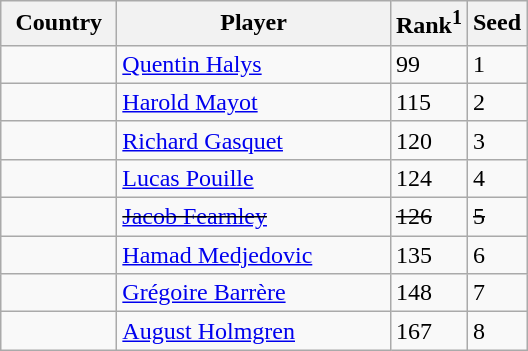<table class="sortable wikitable">
<tr>
<th width="70">Country</th>
<th width="175">Player</th>
<th>Rank<sup>1</sup></th>
<th>Seed</th>
</tr>
<tr>
<td></td>
<td><a href='#'>Quentin Halys</a></td>
<td>99</td>
<td>1</td>
</tr>
<tr>
<td></td>
<td><a href='#'>Harold Mayot</a></td>
<td>115</td>
<td>2</td>
</tr>
<tr>
<td></td>
<td><a href='#'>Richard Gasquet</a></td>
<td>120</td>
<td>3</td>
</tr>
<tr>
<td></td>
<td><a href='#'>Lucas Pouille</a></td>
<td>124</td>
<td>4</td>
</tr>
<tr>
<td><s></s></td>
<td><s><a href='#'>Jacob Fearnley</a></s></td>
<td><s>126</s></td>
<td><s>5</s></td>
</tr>
<tr>
<td></td>
<td><a href='#'>Hamad Medjedovic</a></td>
<td>135</td>
<td>6</td>
</tr>
<tr>
<td></td>
<td><a href='#'>Grégoire Barrère</a></td>
<td>148</td>
<td>7</td>
</tr>
<tr>
<td></td>
<td><a href='#'>August Holmgren</a></td>
<td>167</td>
<td>8</td>
</tr>
</table>
